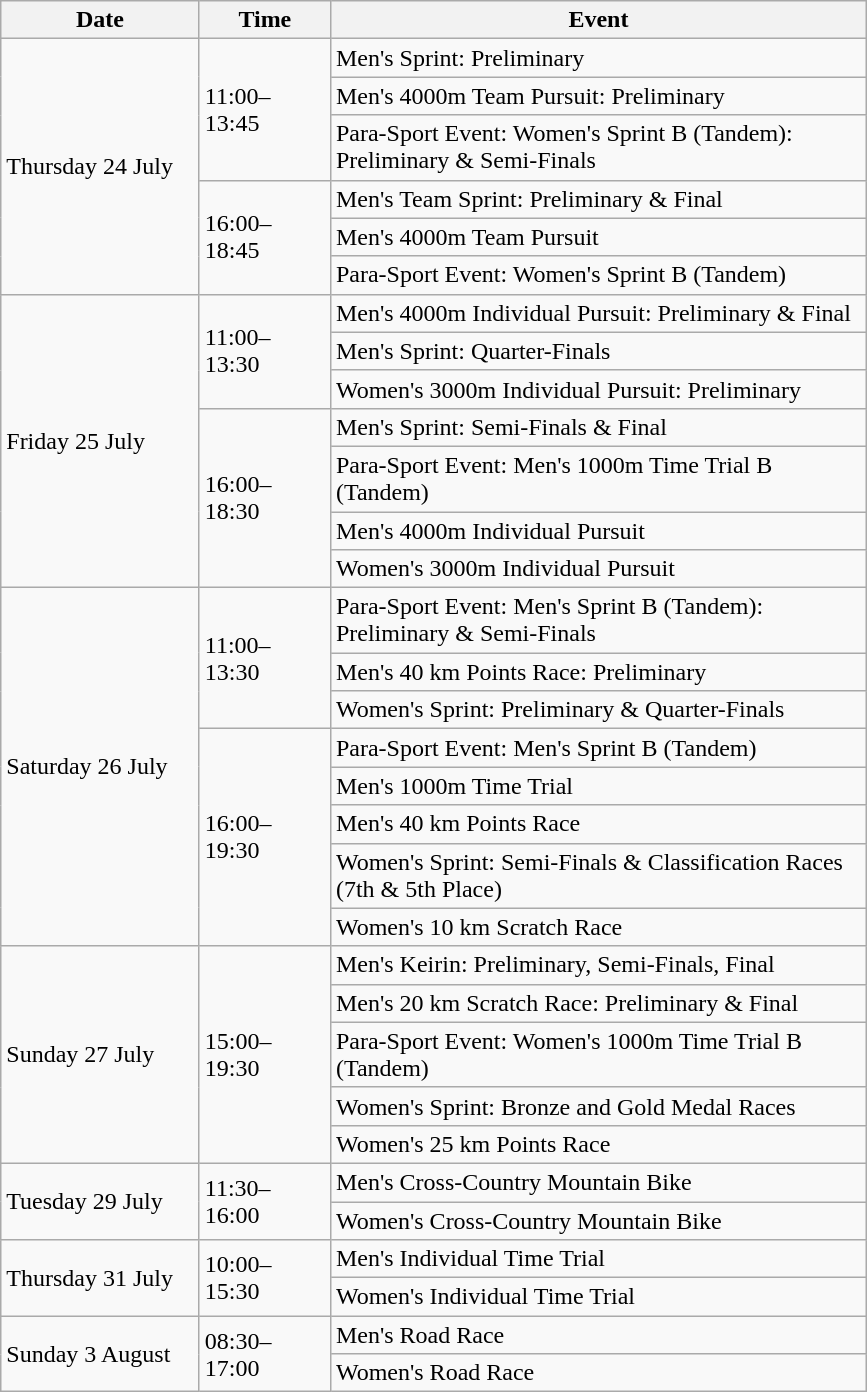<table class=wikitable>
<tr>
<th width=125>Date</th>
<th width=80>Time</th>
<th width=350>Event</th>
</tr>
<tr>
<td rowspan="6">Thursday 24 July</td>
<td rowspan="3">11:00–13:45</td>
<td>Men's Sprint: Preliminary</td>
</tr>
<tr>
<td>Men's 4000m Team Pursuit: Preliminary</td>
</tr>
<tr>
<td>Para-Sport Event: Women's Sprint B (Tandem): Preliminary & Semi-Finals</td>
</tr>
<tr>
<td rowspan="3">16:00–18:45</td>
<td>Men's Team Sprint: Preliminary & Final</td>
</tr>
<tr>
<td>Men's 4000m Team Pursuit</td>
</tr>
<tr>
<td>Para-Sport Event: Women's Sprint B (Tandem)</td>
</tr>
<tr>
<td rowspan="7">Friday 25 July</td>
<td rowspan="3">11:00–13:30</td>
<td>Men's 4000m Individual Pursuit: Preliminary & Final</td>
</tr>
<tr>
<td>Men's Sprint: Quarter-Finals</td>
</tr>
<tr>
<td>Women's 3000m Individual Pursuit: Preliminary</td>
</tr>
<tr>
<td rowspan="4">16:00–18:30</td>
<td>Men's Sprint: Semi-Finals & Final</td>
</tr>
<tr>
<td>Para-Sport Event: Men's 1000m Time Trial B (Tandem)</td>
</tr>
<tr>
<td>Men's 4000m Individual Pursuit</td>
</tr>
<tr>
<td>Women's 3000m Individual Pursuit</td>
</tr>
<tr>
<td rowspan="8">Saturday 26 July</td>
<td rowspan="3">11:00–13:30</td>
<td>Para-Sport Event: Men's Sprint B (Tandem): Preliminary & Semi-Finals</td>
</tr>
<tr>
<td>Men's 40 km Points Race: Preliminary</td>
</tr>
<tr>
<td>Women's Sprint: Preliminary & Quarter-Finals</td>
</tr>
<tr>
<td rowspan="5">16:00–19:30</td>
<td>Para-Sport Event: Men's Sprint B (Tandem)</td>
</tr>
<tr>
<td>Men's 1000m Time Trial</td>
</tr>
<tr>
<td>Men's 40 km Points Race</td>
</tr>
<tr>
<td>Women's Sprint: Semi-Finals & Classification Races (7th & 5th Place)</td>
</tr>
<tr>
<td>Women's 10 km Scratch Race</td>
</tr>
<tr>
<td rowspan="5">Sunday 27 July</td>
<td rowspan="5">15:00–19:30</td>
<td>Men's Keirin: Preliminary, Semi-Finals, Final</td>
</tr>
<tr>
<td>Men's 20 km Scratch Race: Preliminary & Final</td>
</tr>
<tr>
<td>Para-Sport Event: Women's 1000m Time Trial B (Tandem)</td>
</tr>
<tr>
<td>Women's Sprint: Bronze and Gold Medal Races</td>
</tr>
<tr>
<td>Women's 25 km Points Race</td>
</tr>
<tr>
<td rowspan="2">Tuesday 29 July</td>
<td rowspan="2">11:30–16:00</td>
<td>Men's Cross-Country Mountain Bike</td>
</tr>
<tr>
<td>Women's Cross-Country Mountain Bike</td>
</tr>
<tr>
<td rowspan="2">Thursday 31 July</td>
<td rowspan="2">10:00–15:30</td>
<td>Men's Individual Time Trial</td>
</tr>
<tr>
<td>Women's Individual Time Trial</td>
</tr>
<tr>
<td rowspan="2">Sunday 3 August</td>
<td rowspan="2">08:30–17:00</td>
<td>Men's Road Race</td>
</tr>
<tr>
<td>Women's Road Race</td>
</tr>
</table>
